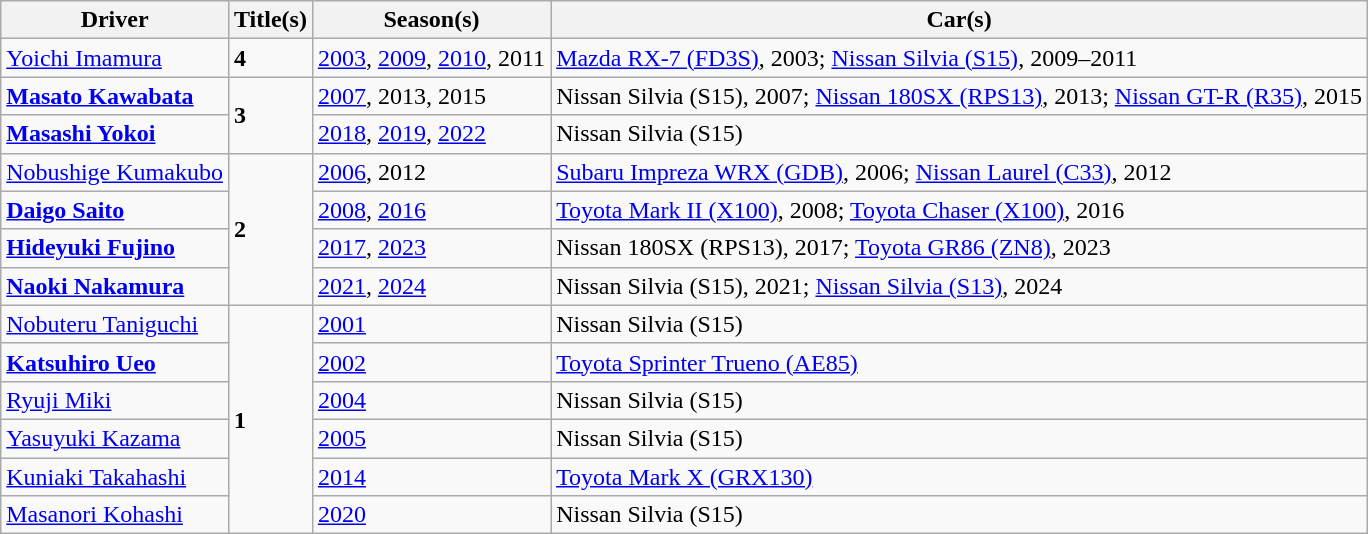<table class="wikitable">
<tr>
<th>Driver</th>
<th>Title(s)</th>
<th>Season(s)</th>
<th>Car(s)</th>
</tr>
<tr>
<td><a href='#'>Yoichi Imamura</a></td>
<td><strong>4</strong></td>
<td><a href='#'>2003</a>, <a href='#'>2009</a>, <a href='#'>2010</a>, 2011</td>
<td><a href='#'>Mazda RX-7 (FD3S)</a>, 2003; <a href='#'>Nissan Silvia (S15)</a>, 2009–2011</td>
</tr>
<tr>
<td><strong><a href='#'>Masato Kawabata</a></strong></td>
<td rowspan="2"><strong>3</strong></td>
<td><a href='#'>2007</a>, 2013, 2015</td>
<td>Nissan Silvia (S15), 2007; <a href='#'>Nissan 180SX (RPS13)</a>, 2013; <a href='#'>Nissan GT-R (R35)</a>, 2015</td>
</tr>
<tr>
<td><strong><a href='#'>Masashi Yokoi</a></strong></td>
<td><a href='#'>2018</a>, <a href='#'>2019</a>, <a href='#'>2022</a></td>
<td>Nissan Silvia (S15)</td>
</tr>
<tr>
<td><a href='#'>Nobushige Kumakubo</a></td>
<td rowspan="4"><strong>2</strong></td>
<td><a href='#'>2006</a>, 2012</td>
<td><a href='#'>Subaru Impreza WRX (GDB)</a>, 2006; <a href='#'>Nissan Laurel (C33)</a>, 2012</td>
</tr>
<tr>
<td><strong><a href='#'>Daigo Saito</a></strong></td>
<td><a href='#'>2008</a>, <a href='#'>2016</a></td>
<td><a href='#'>Toyota Mark II (X100)</a>, 2008; <a href='#'>Toyota Chaser (X100)</a>, 2016</td>
</tr>
<tr>
<td><strong><a href='#'>Hideyuki Fujino</a></strong></td>
<td><a href='#'>2017</a>, <a href='#'>2023</a></td>
<td>Nissan 180SX (RPS13), 2017; <a href='#'>Toyota GR86 (ZN8)</a>, 2023</td>
</tr>
<tr>
<td><strong><a href='#'>Naoki Nakamura</a></strong></td>
<td><a href='#'>2021</a>, <a href='#'>2024</a></td>
<td>Nissan Silvia (S15), 2021; <a href='#'>Nissan Silvia (S13)</a>, 2024</td>
</tr>
<tr>
<td><a href='#'>Nobuteru Taniguchi</a></td>
<td rowspan="6"><strong>1</strong></td>
<td><a href='#'>2001</a></td>
<td>Nissan Silvia (S15)</td>
</tr>
<tr>
<td><strong><a href='#'>Katsuhiro Ueo</a></strong></td>
<td><a href='#'>2002</a></td>
<td><a href='#'>Toyota Sprinter Trueno (AE85)</a></td>
</tr>
<tr>
<td><a href='#'>Ryuji Miki</a></td>
<td><a href='#'>2004</a></td>
<td>Nissan Silvia (S15)</td>
</tr>
<tr>
<td><a href='#'>Yasuyuki Kazama</a></td>
<td><a href='#'>2005</a></td>
<td>Nissan Silvia (S15)</td>
</tr>
<tr>
<td><a href='#'>Kuniaki Takahashi</a></td>
<td><a href='#'>2014</a></td>
<td><a href='#'>Toyota Mark X (GRX130)</a></td>
</tr>
<tr>
<td><a href='#'>Masanori Kohashi</a></td>
<td><a href='#'>2020</a></td>
<td>Nissan Silvia (S15)</td>
</tr>
</table>
